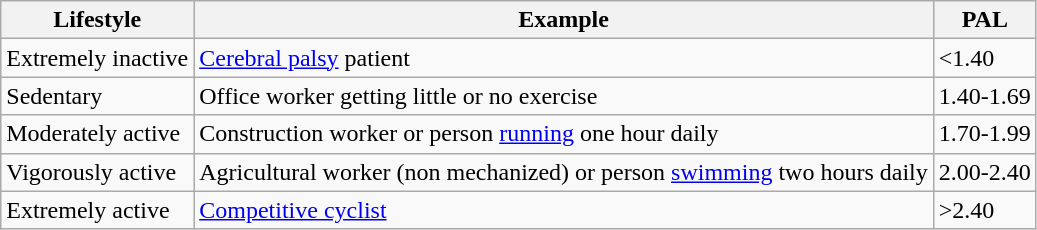<table class="wikitable" border=1>
<tr>
<th>Lifestyle</th>
<th>Example</th>
<th>PAL</th>
</tr>
<tr>
<td>Extremely inactive</td>
<td><a href='#'>Cerebral palsy</a> patient</td>
<td><1.40</td>
</tr>
<tr>
<td>Sedentary</td>
<td>Office worker getting little or no exercise</td>
<td>1.40-1.69</td>
</tr>
<tr>
<td>Moderately active</td>
<td>Construction worker or person <a href='#'>running</a> one hour daily</td>
<td>1.70-1.99</td>
</tr>
<tr>
<td>Vigorously active</td>
<td>Agricultural worker (non mechanized) or person <a href='#'>swimming</a> two hours daily</td>
<td>2.00-2.40</td>
</tr>
<tr>
<td>Extremely active</td>
<td><a href='#'>Competitive cyclist</a></td>
<td>>2.40</td>
</tr>
</table>
